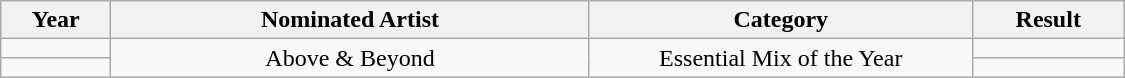<table class=wikitable | width="750">
<tr>
<th style="width:70px;">Year</th>
<th style="width:340px;">Nominated Artist</th>
<th style="width:270px;">Category</th>
<th style="width:100px;">Result</th>
</tr>
<tr>
<td></td>
<td rowspan="2" style="text-align:center;">Above & Beyond</td>
<td rowspan="2" style="text-align:center;">Essential Mix of the Year</td>
<td></td>
</tr>
<tr>
<td></td>
<td></td>
</tr>
</table>
